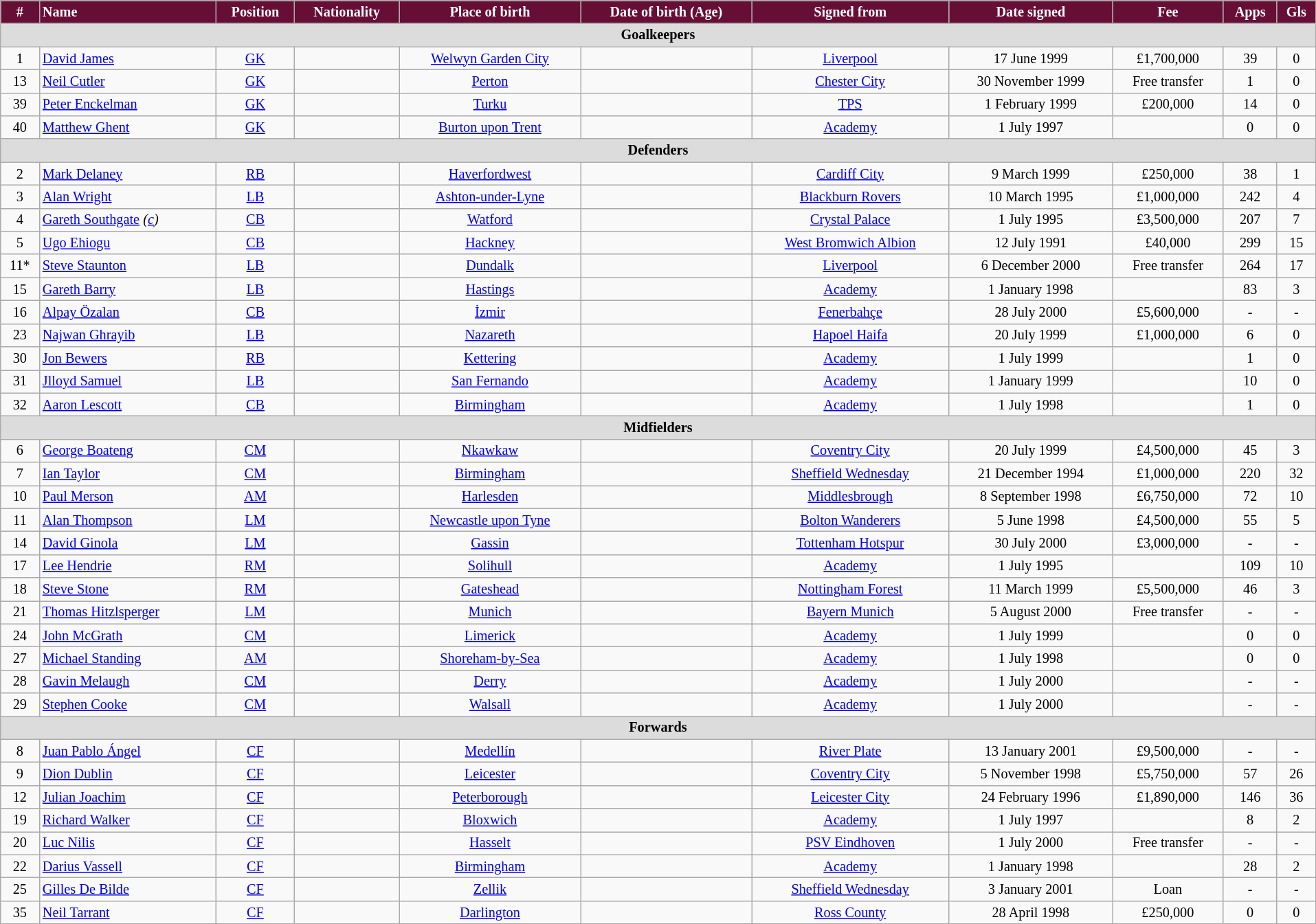<table class="wikitable" style="text-align:center; font-size:84.5%; width:101%;">
<tr>
<th style="background:#670E36; color:#FFFFFF; text-align:center;">#</th>
<th style="background:#670E36; color:#FFFFFF; text-align:left;">Name</th>
<th style="background:#670E36; color:#FFFFFF; text-align:center;">Position</th>
<th style="background:#670E36; color:#FFFFFF; text-align:center;">Nationality</th>
<th style="background:#670E36; color:#FFFFFF; text-align:center;">Place of birth</th>
<th style="background:#670E36; color:#FFFFFF; text-align:center;">Date of birth (Age)</th>
<th style="background:#670E36; color:#FFFFFF; text-align:center;">Signed from</th>
<th style="background:#670E36; color:#FFFFFF; text-align:center;">Date signed</th>
<th style="background:#670E36; color:#FFFFFF; text-align:center;">Fee</th>
<th style="background:#670E36; color:#FFFFFF; text-align:center;">Apps</th>
<th style="background:#670E36; color:#FFFFFF; text-align:center;">Gls</th>
</tr>
<tr>
<th colspan="11" style="background:#dcdcdc; tepxt-align:center;">Goalkeepers</th>
</tr>
<tr>
<td>1</td>
<td style="text-align:left;"><a href='#'>David James</a></td>
<td><a href='#'>GK</a></td>
<td></td>
<td><a href='#'>Welwyn Garden City</a></td>
<td></td>
<td><a href='#'> Liverpool</a></td>
<td>17 June 1999</td>
<td>£1,700,000</td>
<td>39</td>
<td>0</td>
</tr>
<tr>
<td>13</td>
<td style="text-align:left;"><a href='#'>Neil Cutler</a></td>
<td><a href='#'>GK</a></td>
<td></td>
<td><a href='#'>Perton</a></td>
<td></td>
<td><a href='#'>Chester City</a></td>
<td>30 November 1999</td>
<td>Free transfer</td>
<td>1</td>
<td>0</td>
</tr>
<tr>
<td>39</td>
<td style="text-align:left;"><a href='#'>Peter Enckelman</a></td>
<td><a href='#'>GK</a></td>
<td></td>
<td><a href='#'>Turku</a></td>
<td></td>
<td> <a href='#'>TPS</a></td>
<td>1 February 1999</td>
<td>£200,000</td>
<td>14</td>
<td>0</td>
</tr>
<tr>
<td>40</td>
<td style="text-align:left;"><a href='#'>Matthew Ghent</a></td>
<td><a href='#'>GK</a></td>
<td></td>
<td><a href='#'>Burton upon Trent</a></td>
<td></td>
<td><a href='#'>Academy</a></td>
<td>1 July 1997</td>
<td></td>
<td>0</td>
<td>0</td>
</tr>
<tr>
<th colspan="11" style="background:#dcdcdc; tepxt-align:center;">Defenders</th>
</tr>
<tr>
<td>2</td>
<td style="text-align:left;"><a href='#'>Mark Delaney</a></td>
<td><a href='#'>RB</a></td>
<td></td>
<td><a href='#'>Haverfordwest</a></td>
<td></td>
<td> <a href='#'>Cardiff City</a></td>
<td>9 March 1999</td>
<td>£250,000</td>
<td>38</td>
<td>1</td>
</tr>
<tr>
<td>3</td>
<td style="text-align:left;"><a href='#'>Alan Wright</a></td>
<td><a href='#'>LB</a></td>
<td></td>
<td><a href='#'>Ashton-under-Lyne</a></td>
<td></td>
<td><a href='#'>Blackburn Rovers</a></td>
<td>10 March 1995</td>
<td>£1,000,000</td>
<td>242</td>
<td>4</td>
</tr>
<tr>
<td>4</td>
<td style="text-align:left;"><a href='#'>Gareth Southgate</a> <em>(<a href='#'>c</a>)</em></td>
<td><a href='#'>CB</a></td>
<td></td>
<td><a href='#'>Watford</a></td>
<td></td>
<td><a href='#'>Crystal Palace</a></td>
<td>1 July 1995</td>
<td>£3,500,000</td>
<td>207</td>
<td>7</td>
</tr>
<tr>
<td>5</td>
<td style="text-align:left;"><a href='#'>Ugo Ehiogu</a></td>
<td><a href='#'>CB</a></td>
<td></td>
<td><a href='#'>Hackney</a></td>
<td></td>
<td><a href='#'>West Bromwich Albion</a></td>
<td>12 July 1991</td>
<td>£40,000</td>
<td>299</td>
<td>15</td>
</tr>
<tr>
<td>11*</td>
<td style="text-align:left;"><a href='#'>Steve Staunton</a></td>
<td><a href='#'>LB</a></td>
<td></td>
<td><a href='#'>Dundalk</a></td>
<td></td>
<td><a href='#'>Liverpool</a></td>
<td>6 December 2000</td>
<td>Free transfer</td>
<td>264</td>
<td>17</td>
</tr>
<tr>
<td>15</td>
<td style="text-align:left;"><a href='#'>Gareth Barry</a></td>
<td><a href='#'>LB</a></td>
<td></td>
<td><a href='#'>Hastings</a></td>
<td></td>
<td><a href='#'>Academy</a></td>
<td>1 January 1998</td>
<td></td>
<td>83</td>
<td>3</td>
</tr>
<tr>
<td>16</td>
<td style="text-align:left;"><a href='#'>Alpay Özalan</a></td>
<td><a href='#'>CB</a></td>
<td></td>
<td><a href='#'>İzmir</a></td>
<td></td>
<td> <a href='#'>Fenerbahçe</a></td>
<td>28 July 2000</td>
<td>£5,600,000</td>
<td>-</td>
<td>-</td>
</tr>
<tr>
<td>23</td>
<td style="text-align:left;"><a href='#'>Najwan Ghrayib</a></td>
<td><a href='#'>LB</a></td>
<td></td>
<td><a href='#'>Nazareth</a></td>
<td></td>
<td> <a href='#'>Hapoel Haifa</a></td>
<td>20 July 1999</td>
<td>£1,000,000</td>
<td>6</td>
<td>0</td>
</tr>
<tr>
<td>30</td>
<td style="text-align:left;"><a href='#'>Jon Bewers</a></td>
<td><a href='#'>RB</a></td>
<td></td>
<td><a href='#'>Kettering</a></td>
<td></td>
<td><a href='#'>Academy</a></td>
<td>1 July 1999</td>
<td></td>
<td>1</td>
<td>0</td>
</tr>
<tr>
<td>31</td>
<td style="text-align:left;"><a href='#'>Jlloyd Samuel</a></td>
<td><a href='#'>LB</a></td>
<td></td>
<td><a href='#'>San Fernando</a></td>
<td></td>
<td><a href='#'>Academy</a></td>
<td>1 January 1999</td>
<td></td>
<td>10</td>
<td>0</td>
</tr>
<tr>
<td>32</td>
<td style="text-align:left;"><a href='#'>Aaron Lescott</a></td>
<td><a href='#'>CB</a></td>
<td></td>
<td><a href='#'>Birmingham</a></td>
<td></td>
<td><a href='#'>Academy</a></td>
<td>1 July 1998</td>
<td></td>
<td>1</td>
<td>0</td>
</tr>
<tr>
<th colspan="11" style="background:#dcdcdc; tepxt-align:center;">Midfielders</th>
</tr>
<tr>
<td>6</td>
<td style="text-align:left;"><a href='#'>George Boateng</a></td>
<td><a href='#'>CM</a></td>
<td></td>
<td> <a href='#'>Nkawkaw</a></td>
<td></td>
<td><a href='#'>Coventry City</a></td>
<td>20 July 1999</td>
<td>£4,500,000</td>
<td>45</td>
<td>3</td>
</tr>
<tr>
<td>7</td>
<td style="text-align:left;"><a href='#'>Ian Taylor</a></td>
<td><a href='#'>CM</a></td>
<td></td>
<td><a href='#'>Birmingham</a></td>
<td></td>
<td><a href='#'>Sheffield Wednesday</a></td>
<td>21 December 1994</td>
<td>£1,000,000</td>
<td>220</td>
<td>32</td>
</tr>
<tr>
<td>10</td>
<td style="text-align:left;"><a href='#'>Paul Merson</a></td>
<td><a href='#'>AM</a></td>
<td></td>
<td><a href='#'>Harlesden</a></td>
<td></td>
<td><a href='#'>Middlesbrough</a></td>
<td>8 September 1998</td>
<td>£6,750,000</td>
<td>72</td>
<td>10</td>
</tr>
<tr>
<td>11</td>
<td style="text-align:left;"><a href='#'>Alan Thompson</a></td>
<td><a href='#'>LM</a></td>
<td></td>
<td><a href='#'>Newcastle upon Tyne</a></td>
<td></td>
<td><a href='#'>Bolton Wanderers</a></td>
<td>5 June 1998</td>
<td>£4,500,000</td>
<td>55</td>
<td>5</td>
</tr>
<tr>
<td>14</td>
<td style="text-align:left;"><a href='#'>David Ginola</a></td>
<td><a href='#'>LM</a></td>
<td></td>
<td><a href='#'>Gassin</a></td>
<td></td>
<td><a href='#'>Tottenham Hotspur</a></td>
<td>30 July 2000</td>
<td>£3,000,000</td>
<td>-</td>
<td>-</td>
</tr>
<tr>
<td>17</td>
<td style="text-align:left;"><a href='#'>Lee Hendrie</a></td>
<td><a href='#'>RM</a></td>
<td></td>
<td><a href='#'>Solihull</a></td>
<td></td>
<td><a href='#'>Academy</a></td>
<td>1 July 1995</td>
<td></td>
<td>109</td>
<td>10</td>
</tr>
<tr>
<td>18</td>
<td style="text-align:left;"><a href='#'>Steve Stone</a></td>
<td><a href='#'>RM</a></td>
<td></td>
<td><a href='#'>Gateshead</a></td>
<td></td>
<td><a href='#'>Nottingham Forest</a></td>
<td>11 March 1999</td>
<td>£5,500,000</td>
<td>46</td>
<td>3</td>
</tr>
<tr>
<td>21</td>
<td style="text-align:left;"><a href='#'>Thomas Hitzlsperger</a></td>
<td><a href='#'>LM</a></td>
<td></td>
<td><a href='#'>Munich</a></td>
<td></td>
<td> <a href='#'>Bayern Munich</a></td>
<td>5 August 2000</td>
<td>Free transfer</td>
<td>-</td>
<td>-</td>
</tr>
<tr>
<td>24</td>
<td style="text-align:left;"><a href='#'>John McGrath</a></td>
<td><a href='#'>CM</a></td>
<td></td>
<td><a href='#'>Limerick</a></td>
<td></td>
<td><a href='#'>Academy</a></td>
<td>1 July 1999</td>
<td></td>
<td>0</td>
<td>0</td>
</tr>
<tr>
<td>27</td>
<td style="text-align:left;"><a href='#'>Michael Standing</a></td>
<td><a href='#'>AM</a></td>
<td></td>
<td><a href='#'>Shoreham-by-Sea</a></td>
<td></td>
<td><a href='#'>Academy</a></td>
<td>1 July 1998</td>
<td></td>
<td>0</td>
<td>0</td>
</tr>
<tr>
<td>28</td>
<td style="text-align:left;"><a href='#'>Gavin Melaugh</a></td>
<td><a href='#'>CM</a></td>
<td></td>
<td><a href='#'>Derry</a></td>
<td></td>
<td><a href='#'>Academy</a></td>
<td>1 July 2000</td>
<td></td>
<td>-</td>
<td>-</td>
</tr>
<tr>
<td>29</td>
<td style="text-align:left;"><a href='#'>Stephen Cooke</a></td>
<td><a href='#'>CM</a></td>
<td></td>
<td><a href='#'>Walsall</a></td>
<td></td>
<td><a href='#'>Academy</a></td>
<td>1 July 2000</td>
<td></td>
<td>-</td>
<td>-</td>
</tr>
<tr>
<th colspan="11" style="background:#dcdcdc; tepxt-align:center;">Forwards</th>
</tr>
<tr>
<td>8</td>
<td style="text-align:left;"><a href='#'>Juan Pablo Ángel</a></td>
<td><a href='#'>CF</a></td>
<td></td>
<td><a href='#'>Medellín</a></td>
<td></td>
<td> <a href='#'>River Plate</a></td>
<td>13 January 2001</td>
<td>£9,500,000</td>
<td>-</td>
<td>-</td>
</tr>
<tr>
<td>9</td>
<td style="text-align:left;"><a href='#'>Dion Dublin</a></td>
<td><a href='#'>CF</a></td>
<td></td>
<td><a href='#'>Leicester</a></td>
<td></td>
<td><a href='#'>Coventry City</a></td>
<td>5 November 1998</td>
<td>£5,750,000</td>
<td>57</td>
<td>26</td>
</tr>
<tr>
<td>12</td>
<td style="text-align:left;"><a href='#'>Julian Joachim</a></td>
<td><a href='#'>CF</a></td>
<td></td>
<td><a href='#'>Peterborough</a></td>
<td></td>
<td><a href='#'>Leicester City</a></td>
<td>24 February 1996</td>
<td>£1,890,000</td>
<td>146</td>
<td>36</td>
</tr>
<tr>
<td>19</td>
<td style="text-align:left;"><a href='#'>Richard Walker</a></td>
<td><a href='#'>CF</a></td>
<td></td>
<td><a href='#'>Bloxwich</a></td>
<td></td>
<td><a href='#'>Academy</a></td>
<td>1 July 1997</td>
<td></td>
<td>8</td>
<td>2</td>
</tr>
<tr>
<td>20</td>
<td style="text-align:left;"><a href='#'>Luc Nilis</a></td>
<td><a href='#'>CF</a></td>
<td></td>
<td><a href='#'>Hasselt</a></td>
<td></td>
<td> <a href='#'>PSV Eindhoven</a></td>
<td>1 July 2000</td>
<td>Free transfer</td>
<td>-</td>
<td>-</td>
</tr>
<tr>
<td>22</td>
<td style="text-align:left;"><a href='#'>Darius Vassell</a></td>
<td><a href='#'>CF</a></td>
<td></td>
<td><a href='#'>Birmingham</a></td>
<td></td>
<td><a href='#'>Academy</a></td>
<td>1 January 1998</td>
<td></td>
<td>28</td>
<td>2</td>
</tr>
<tr>
<td>25</td>
<td style="text-align:left;"><a href='#'>Gilles De Bilde</a></td>
<td><a href='#'>CF</a></td>
<td></td>
<td><a href='#'>Zellik</a></td>
<td></td>
<td><a href='#'>Sheffield Wednesday</a></td>
<td>3 January 2001</td>
<td>Loan</td>
<td>-</td>
<td>-</td>
</tr>
<tr>
<td>35</td>
<td style="text-align:left;"><a href='#'>Neil Tarrant</a></td>
<td><a href='#'>CF</a></td>
<td></td>
<td> <a href='#'>Darlington</a></td>
<td></td>
<td> <a href='#'>Ross County</a></td>
<td>28 April 1998</td>
<td>£250,000</td>
<td>0</td>
<td>0</td>
</tr>
</table>
